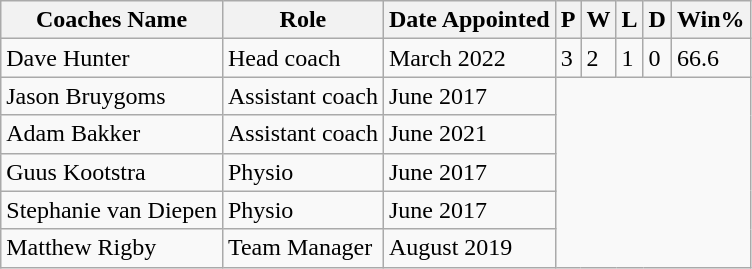<table class="wikitable">
<tr>
<th>Coaches Name</th>
<th>Role</th>
<th>Date Appointed</th>
<th>P</th>
<th>W</th>
<th>L</th>
<th>D</th>
<th>Win%</th>
</tr>
<tr>
<td> Dave Hunter</td>
<td>Head coach</td>
<td>March 2022</td>
<td>3</td>
<td>2</td>
<td>1</td>
<td>0</td>
<td>66.6</td>
</tr>
<tr>
<td> Jason Bruygoms</td>
<td>Assistant coach</td>
<td>June 2017</td>
</tr>
<tr>
<td> Adam Bakker</td>
<td>Assistant coach</td>
<td>June 2021</td>
</tr>
<tr>
<td> Guus Kootstra</td>
<td>Physio</td>
<td>June 2017</td>
</tr>
<tr>
<td> Stephanie van Diepen</td>
<td>Physio</td>
<td>June 2017</td>
</tr>
<tr>
<td> Matthew Rigby</td>
<td>Team Manager</td>
<td>August 2019</td>
</tr>
</table>
